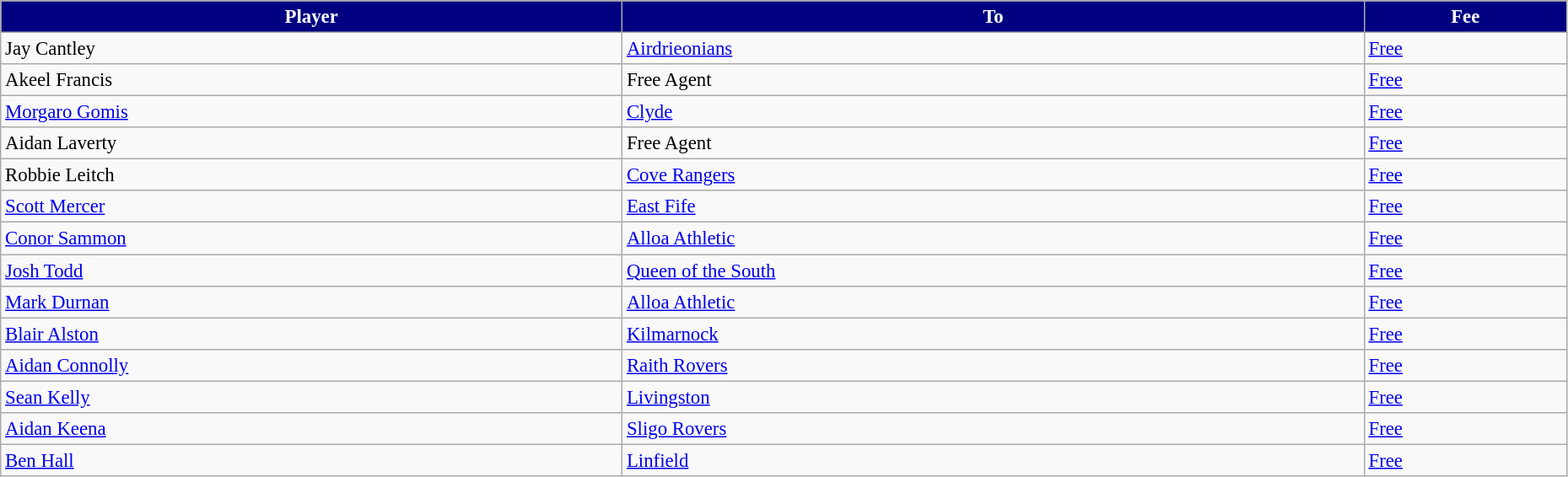<table class="wikitable" style="text-align:left; font-size:95%;width:98%;">
<tr>
<th style="background:navy; color:white;">Player</th>
<th style="background:navy; color:white;">To</th>
<th style="background:navy; color:white;">Fee</th>
</tr>
<tr>
<td> Jay Cantley</td>
<td> <a href='#'>Airdrieonians</a></td>
<td><a href='#'>Free</a></td>
</tr>
<tr>
<td> Akeel Francis</td>
<td>Free Agent</td>
<td><a href='#'>Free</a></td>
</tr>
<tr>
<td> <a href='#'>Morgaro Gomis</a></td>
<td> <a href='#'>Clyde</a></td>
<td><a href='#'>Free</a></td>
</tr>
<tr>
<td> Aidan Laverty</td>
<td>Free Agent</td>
<td><a href='#'>Free</a></td>
</tr>
<tr>
<td> Robbie Leitch</td>
<td> <a href='#'>Cove Rangers</a></td>
<td><a href='#'>Free</a></td>
</tr>
<tr>
<td> <a href='#'>Scott Mercer</a></td>
<td> <a href='#'>East Fife</a></td>
<td><a href='#'>Free</a></td>
</tr>
<tr>
<td> <a href='#'>Conor Sammon</a></td>
<td> <a href='#'>Alloa Athletic</a></td>
<td><a href='#'>Free</a></td>
</tr>
<tr>
<td> <a href='#'>Josh Todd</a></td>
<td> <a href='#'>Queen of the South</a></td>
<td><a href='#'>Free</a></td>
</tr>
<tr>
<td> <a href='#'>Mark Durnan</a></td>
<td> <a href='#'>Alloa Athletic</a></td>
<td><a href='#'>Free</a></td>
</tr>
<tr>
<td> <a href='#'>Blair Alston</a></td>
<td> <a href='#'>Kilmarnock</a></td>
<td><a href='#'>Free</a></td>
</tr>
<tr>
<td> <a href='#'>Aidan Connolly</a></td>
<td> <a href='#'>Raith Rovers</a></td>
<td><a href='#'>Free</a></td>
</tr>
<tr>
<td> <a href='#'>Sean Kelly</a></td>
<td> <a href='#'>Livingston</a></td>
<td><a href='#'>Free</a></td>
</tr>
<tr>
<td> <a href='#'>Aidan Keena</a></td>
<td> <a href='#'>Sligo Rovers</a></td>
<td><a href='#'>Free</a></td>
</tr>
<tr>
<td> <a href='#'>Ben Hall</a></td>
<td> <a href='#'>Linfield</a></td>
<td><a href='#'>Free</a></td>
</tr>
</table>
